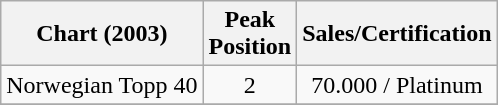<table class="wikitable sortable">
<tr>
<th align="left">Chart (2003)</th>
<th align="left">Peak<br>Position </th>
<th align="left">Sales/Certification</th>
</tr>
<tr>
<td align="left">Norwegian Topp 40</td>
<td align="center">2</td>
<td align="center">70.000 / Platinum</td>
</tr>
<tr>
</tr>
</table>
